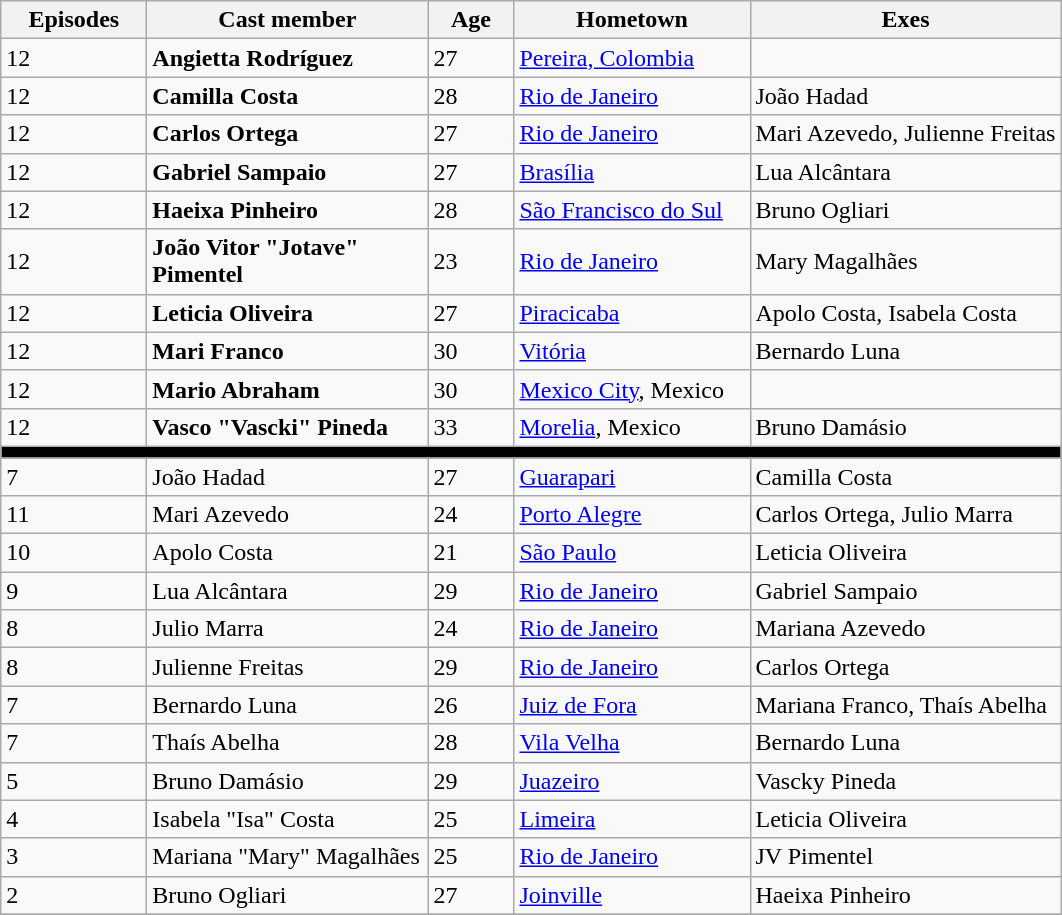<table class="wikitable sortable">
<tr>
<th width=090>Episodes</th>
<th width=180>Cast member</th>
<th width=050>Age</th>
<th width=150>Hometown</th>
<th width=200>Exes</th>
</tr>
<tr>
<td>12</td>
<td><strong>Angietta Rodríguez</strong></td>
<td>27</td>
<td><a href='#'>Pereira, Colombia</a></td>
<td></td>
</tr>
<tr>
<td>12</td>
<td><strong>Camilla Costa</strong></td>
<td>28</td>
<td><a href='#'>Rio de Janeiro</a></td>
<td>João Hadad</td>
</tr>
<tr>
<td>12</td>
<td><strong>Carlos Ortega</strong></td>
<td>27</td>
<td><a href='#'>Rio de Janeiro</a></td>
<td>Mari Azevedo, Julienne Freitas</td>
</tr>
<tr>
<td>12</td>
<td><strong>Gabriel Sampaio</strong></td>
<td>27</td>
<td><a href='#'>Brasília</a></td>
<td>Lua Alcântara</td>
</tr>
<tr>
<td>12</td>
<td><strong>Haeixa Pinheiro</strong></td>
<td>28</td>
<td><a href='#'>São Francisco do Sul</a></td>
<td>Bruno Ogliari</td>
</tr>
<tr>
<td>12</td>
<td><strong>João Vitor "Jotave" Pimentel</strong></td>
<td>23</td>
<td><a href='#'>Rio de Janeiro</a></td>
<td>Mary Magalhães</td>
</tr>
<tr>
<td>12</td>
<td><strong>Leticia Oliveira</strong></td>
<td>27</td>
<td><a href='#'>Piracicaba</a></td>
<td>Apolo Costa, Isabela Costa</td>
</tr>
<tr>
<td>12</td>
<td><strong>Mari Franco</strong></td>
<td>30</td>
<td><a href='#'>Vitória</a></td>
<td>Bernardo Luna</td>
</tr>
<tr>
<td>12</td>
<td><strong>Mario Abraham</strong></td>
<td>30</td>
<td><a href='#'>Mexico City</a>, Mexico</td>
<td></td>
</tr>
<tr>
<td>12</td>
<td><strong>Vasco "Vascki" Pineda</strong></td>
<td>33</td>
<td><a href='#'>Morelia</a>, Mexico</td>
<td>Bruno Damásio</td>
</tr>
<tr>
<td colspan="5" bgcolor="000000"></td>
</tr>
<tr>
<td>7</td>
<td>João Hadad</td>
<td>27</td>
<td><a href='#'>Guarapari</a></td>
<td>Camilla Costa</td>
</tr>
<tr>
<td>11</td>
<td>Mari Azevedo</td>
<td>24</td>
<td><a href='#'>Porto Alegre</a></td>
<td>Carlos Ortega, Julio Marra</td>
</tr>
<tr>
<td>10</td>
<td>Apolo Costa</td>
<td>21</td>
<td><a href='#'>São Paulo</a></td>
<td>Leticia Oliveira</td>
</tr>
<tr>
<td>9</td>
<td>Lua Alcântara</td>
<td>29</td>
<td><a href='#'>Rio de Janeiro</a></td>
<td>Gabriel Sampaio</td>
</tr>
<tr>
<td>8</td>
<td>Julio Marra</td>
<td>24</td>
<td><a href='#'>Rio de Janeiro</a></td>
<td>Mariana Azevedo</td>
</tr>
<tr>
<td>8</td>
<td>Julienne Freitas</td>
<td>29</td>
<td><a href='#'>Rio de Janeiro</a></td>
<td>Carlos Ortega</td>
</tr>
<tr>
<td>7</td>
<td>Bernardo Luna</td>
<td>26</td>
<td><a href='#'>Juiz de Fora</a></td>
<td>Mariana Franco, Thaís Abelha</td>
</tr>
<tr>
<td>7</td>
<td>Thaís Abelha</td>
<td>28</td>
<td><a href='#'>Vila Velha</a></td>
<td>Bernardo Luna</td>
</tr>
<tr>
<td>5</td>
<td>Bruno Damásio</td>
<td>29</td>
<td><a href='#'>Juazeiro</a></td>
<td>Vascky Pineda</td>
</tr>
<tr>
<td>4</td>
<td>Isabela "Isa" Costa</td>
<td>25</td>
<td><a href='#'>Limeira</a></td>
<td>Leticia Oliveira</td>
</tr>
<tr>
<td>3</td>
<td>Mariana "Mary" Magalhães</td>
<td>25</td>
<td><a href='#'>Rio de Janeiro</a></td>
<td>JV Pimentel</td>
</tr>
<tr>
<td>2</td>
<td>Bruno Ogliari</td>
<td>27</td>
<td><a href='#'>Joinville</a></td>
<td>Haeixa Pinheiro</td>
</tr>
<tr>
</tr>
</table>
